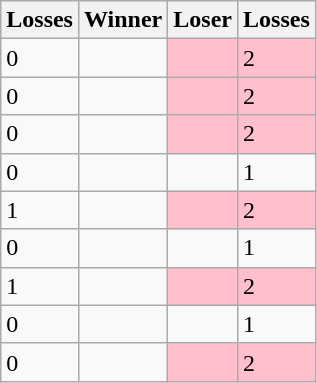<table class=wikitable>
<tr>
<th>Losses</th>
<th>Winner</th>
<th>Loser</th>
<th>Losses</th>
</tr>
<tr>
<td>0</td>
<td></td>
<td bgcolor=pink></td>
<td bgcolor=pink>2</td>
</tr>
<tr>
<td>0</td>
<td></td>
<td bgcolor=pink></td>
<td bgcolor=pink>2</td>
</tr>
<tr>
<td>0</td>
<td></td>
<td bgcolor=pink></td>
<td bgcolor=pink>2</td>
</tr>
<tr>
<td>0</td>
<td></td>
<td></td>
<td>1</td>
</tr>
<tr>
<td>1</td>
<td></td>
<td bgcolor=pink></td>
<td bgcolor=pink>2</td>
</tr>
<tr>
<td>0</td>
<td></td>
<td></td>
<td>1</td>
</tr>
<tr>
<td>1</td>
<td></td>
<td bgcolor=pink></td>
<td bgcolor=pink>2</td>
</tr>
<tr>
<td>0</td>
<td></td>
<td></td>
<td>1</td>
</tr>
<tr>
<td>0</td>
<td></td>
<td bgcolor=pink></td>
<td bgcolor=pink>2</td>
</tr>
</table>
